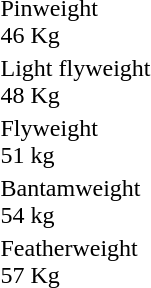<table>
<tr>
<td rowspan=2>Pinweight<br>46 Kg</td>
<td rowspan=2></td>
<td rowspan=2></td>
<td></td>
</tr>
<tr>
<td></td>
</tr>
<tr>
<td rowspan=2>Light flyweight<br>48 Kg</td>
<td rowspan=2></td>
<td rowspan=2></td>
<td></td>
</tr>
<tr>
<td></td>
</tr>
<tr>
<td rowspan=2>Flyweight<br>51 kg</td>
<td rowspan=2></td>
<td rowspan=2></td>
<td></td>
</tr>
<tr>
<td></td>
</tr>
<tr>
<td rowspan=2>Bantamweight<br>54 kg</td>
<td rowspan=2></td>
<td rowspan=2></td>
<td></td>
</tr>
<tr>
<td></td>
</tr>
<tr>
<td rowspan=2>Featherweight<br>57 Kg</td>
<td rowspan=2></td>
<td rowspan=2></td>
<td></td>
</tr>
<tr>
<td></td>
</tr>
</table>
